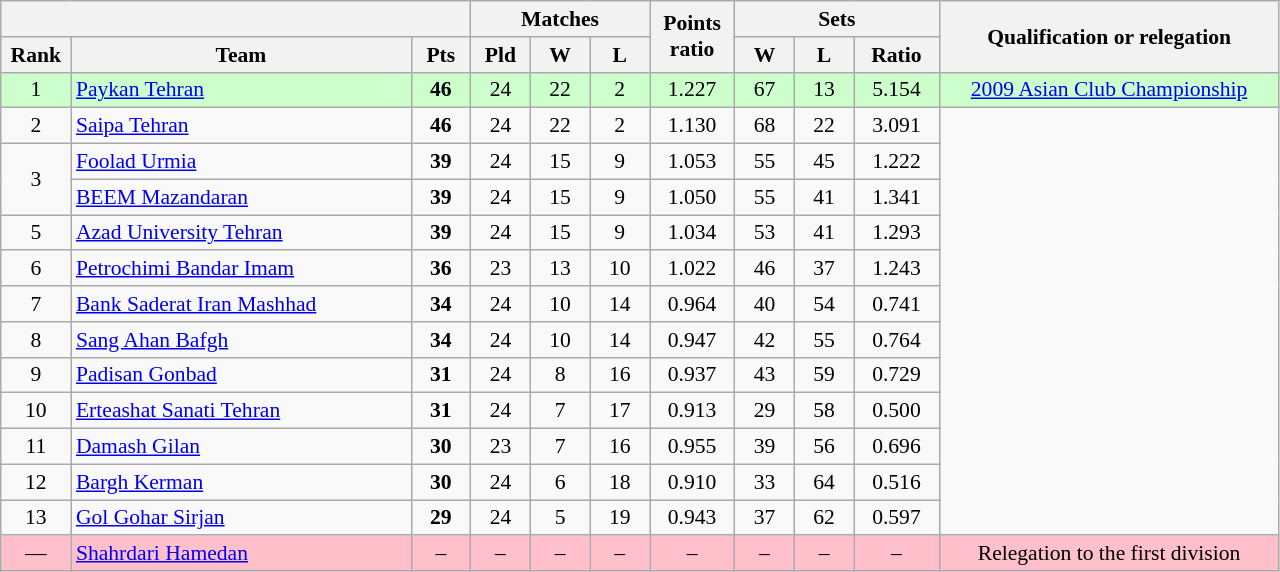<table class="wikitable" style="text-align:center; font-size:90%">
<tr>
<th colspan=3></th>
<th colspan=3>Matches</th>
<th rowspan=2 width=50>Points ratio</th>
<th colspan=3>Sets</th>
<th rowspan=2 width=220>Qualification or relegation</th>
</tr>
<tr>
<th width=40>Rank</th>
<th width=220>Team</th>
<th width=33>Pts</th>
<th width=33>Pld</th>
<th width=33>W</th>
<th width=33>L</th>
<th width=33>W</th>
<th width=33>L</th>
<th width=50>Ratio</th>
</tr>
<tr bgcolor=ccffcc>
<td>1</td>
<td align="left"><a href='#'>Paykan Tehran</a></td>
<td><strong>46</strong></td>
<td>24</td>
<td>22</td>
<td>2</td>
<td>1.227</td>
<td>67</td>
<td>13</td>
<td>5.154</td>
<td><a href='#'>2009 Asian Club Championship</a></td>
</tr>
<tr>
<td>2</td>
<td align="left"><a href='#'>Saipa Tehran</a></td>
<td><strong>46</strong></td>
<td>24</td>
<td>22</td>
<td>2</td>
<td>1.130</td>
<td>68</td>
<td>22</td>
<td>3.091</td>
<td rowspan=12></td>
</tr>
<tr>
<td rowspan=2>3</td>
<td align="left"><a href='#'>Foolad Urmia</a></td>
<td><strong>39</strong></td>
<td>24</td>
<td>15</td>
<td>9</td>
<td>1.053</td>
<td>55</td>
<td>45</td>
<td>1.222</td>
</tr>
<tr>
<td align="left"><a href='#'>BEEM Mazandaran</a></td>
<td><strong>39</strong></td>
<td>24</td>
<td>15</td>
<td>9</td>
<td>1.050</td>
<td>55</td>
<td>41</td>
<td>1.341</td>
</tr>
<tr>
<td>5</td>
<td align="left"><a href='#'>Azad University Tehran</a></td>
<td><strong>39</strong></td>
<td>24</td>
<td>15</td>
<td>9</td>
<td>1.034</td>
<td>53</td>
<td>41</td>
<td>1.293</td>
</tr>
<tr>
<td>6</td>
<td align="left"><a href='#'>Petrochimi Bandar Imam</a></td>
<td><strong>36</strong></td>
<td>23</td>
<td>13</td>
<td>10</td>
<td>1.022</td>
<td>46</td>
<td>37</td>
<td>1.243</td>
</tr>
<tr>
<td>7</td>
<td align="left"><a href='#'>Bank Saderat Iran Mashhad</a></td>
<td><strong>34</strong></td>
<td>24</td>
<td>10</td>
<td>14</td>
<td>0.964</td>
<td>40</td>
<td>54</td>
<td>0.741</td>
</tr>
<tr>
<td>8</td>
<td align="left"><a href='#'>Sang Ahan Bafgh</a></td>
<td><strong>34</strong></td>
<td>24</td>
<td>10</td>
<td>14</td>
<td>0.947</td>
<td>42</td>
<td>55</td>
<td>0.764</td>
</tr>
<tr>
<td>9</td>
<td align="left"><a href='#'>Padisan Gonbad</a></td>
<td><strong>31</strong></td>
<td>24</td>
<td>8</td>
<td>16</td>
<td>0.937</td>
<td>43</td>
<td>59</td>
<td>0.729</td>
</tr>
<tr>
<td>10</td>
<td align="left"><a href='#'>Erteashat Sanati Tehran</a></td>
<td><strong>31</strong></td>
<td>24</td>
<td>7</td>
<td>17</td>
<td>0.913</td>
<td>29</td>
<td>58</td>
<td>0.500</td>
</tr>
<tr>
<td>11</td>
<td align="left"><a href='#'>Damash Gilan</a></td>
<td><strong>30</strong></td>
<td>23</td>
<td>7</td>
<td>16</td>
<td>0.955</td>
<td>39</td>
<td>56</td>
<td>0.696</td>
</tr>
<tr>
<td>12</td>
<td align="left"><a href='#'>Bargh Kerman</a></td>
<td><strong>30</strong></td>
<td>24</td>
<td>6</td>
<td>18</td>
<td>0.910</td>
<td>33</td>
<td>64</td>
<td>0.516</td>
</tr>
<tr>
<td>13</td>
<td align="left"><a href='#'>Gol Gohar Sirjan</a></td>
<td><strong>29</strong></td>
<td>24</td>
<td>5</td>
<td>19</td>
<td>0.943</td>
<td>37</td>
<td>62</td>
<td>0.597</td>
</tr>
<tr bgcolor=pink>
<td>—</td>
<td align="left"><a href='#'>Shahrdari Hamedan</a></td>
<td>–</td>
<td>–</td>
<td>–</td>
<td>–</td>
<td>–</td>
<td>–</td>
<td>–</td>
<td>–</td>
<td>Relegation to the first division</td>
</tr>
</table>
